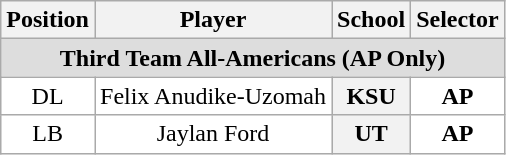<table class="wikitable">
<tr>
<th>Position</th>
<th>Player</th>
<th>School</th>
<th>Selector</th>
</tr>
<tr>
<td colspan="4" style="text-align:center; background:#ddd;"><strong>Third Team All-Americans (AP Only)</strong></td>
</tr>
<tr style="text-align:center;">
<td style="background:white">DL</td>
<td style="background:white">Felix Anudike-Uzomah</td>
<th>KSU</th>
<td style="background:white"><strong>AP</strong></td>
</tr>
<tr style="text-align:center;">
<td style="background:white">LB</td>
<td style="background:white">Jaylan Ford</td>
<th>UT</th>
<td style="background:white"><strong>AP</strong></td>
</tr>
</table>
